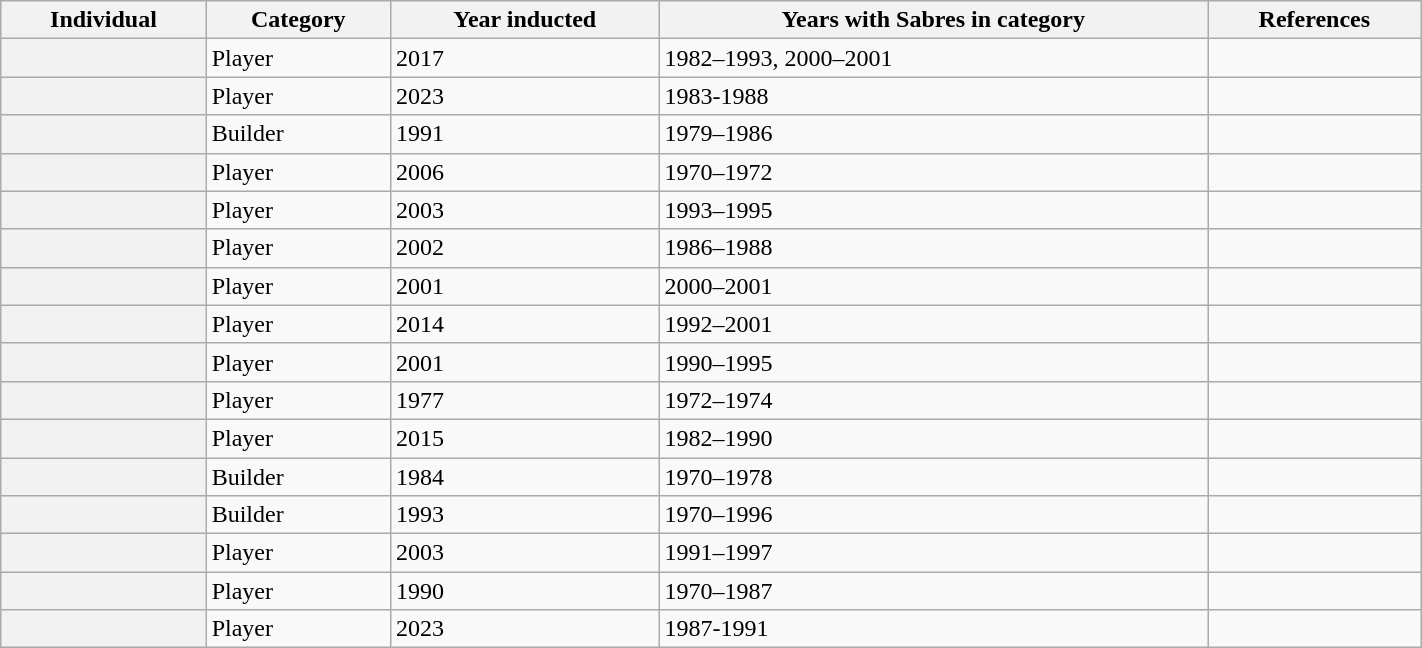<table class="wikitable sortable" width="75%">
<tr>
<th scope="col">Individual</th>
<th scope="col">Category</th>
<th scope="col">Year inducted</th>
<th scope="col">Years with Sabres in category</th>
<th scope="col" class="unsortable">References</th>
</tr>
<tr>
<th scope="row"></th>
<td>Player</td>
<td>2017</td>
<td>1982–1993, 2000–2001</td>
<td></td>
</tr>
<tr>
<th scope="row"></th>
<td>Player</td>
<td>2023</td>
<td>1983-1988</td>
<td></td>
</tr>
<tr>
<th scope="row"></th>
<td>Builder</td>
<td>1991</td>
<td>1979–1986</td>
<td></td>
</tr>
<tr>
<th scope="row"></th>
<td>Player</td>
<td>2006</td>
<td>1970–1972</td>
<td></td>
</tr>
<tr>
<th scope="row"></th>
<td>Player</td>
<td>2003</td>
<td>1993–1995</td>
<td></td>
</tr>
<tr>
<th scope="row"></th>
<td>Player</td>
<td>2002</td>
<td>1986–1988</td>
<td></td>
</tr>
<tr>
<th scope="row"></th>
<td>Player</td>
<td>2001</td>
<td>2000–2001</td>
<td></td>
</tr>
<tr>
<th scope="row"></th>
<td>Player</td>
<td>2014</td>
<td>1992–2001</td>
<td></td>
</tr>
<tr>
<th scope="row"></th>
<td>Player</td>
<td>2001</td>
<td>1990–1995</td>
<td></td>
</tr>
<tr>
<th scope="row"></th>
<td>Player</td>
<td>1977</td>
<td>1972–1974</td>
<td></td>
</tr>
<tr>
<th scope="row"></th>
<td>Player</td>
<td>2015</td>
<td>1982–1990</td>
<td></td>
</tr>
<tr>
<th scope="row"></th>
<td>Builder</td>
<td>1984</td>
<td>1970–1978</td>
<td></td>
</tr>
<tr>
<th scope="row"></th>
<td>Builder</td>
<td>1993</td>
<td>1970–1996</td>
<td></td>
</tr>
<tr>
<th scope="row"></th>
<td>Player</td>
<td>2003</td>
<td>1991–1997</td>
<td></td>
</tr>
<tr>
<th scope="row"></th>
<td>Player</td>
<td>1990</td>
<td>1970–1987</td>
<td></td>
</tr>
<tr>
<th scope="row"></th>
<td>Player</td>
<td>2023</td>
<td>1987-1991</td>
<td></td>
</tr>
</table>
